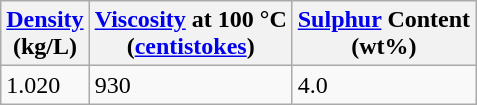<table class="wikitable">
<tr>
<th><a href='#'>Density</a><br>(kg/L)</th>
<th><a href='#'>Viscosity</a> at 100 °C<br>(<a href='#'>centistokes</a>)</th>
<th><a href='#'>Sulphur</a> Content<br>(wt%)</th>
</tr>
<tr>
<td>1.020</td>
<td>930</td>
<td>4.0</td>
</tr>
</table>
